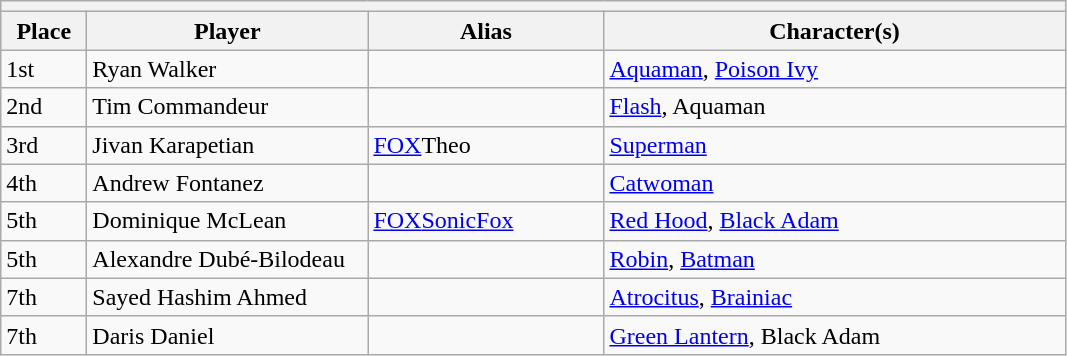<table class="wikitable">
<tr>
<th colspan=5></th>
</tr>
<tr>
<th style="width:50px;">Place</th>
<th style="width:180px;">Player</th>
<th style="width:150px;">Alias</th>
<th style="width:300px;">Character(s)</th>
</tr>
<tr>
<td>1st</td>
<td> Ryan Walker</td>
<td></td>
<td><a href='#'>Aquaman</a>, <a href='#'>Poison Ivy</a></td>
</tr>
<tr>
<td>2nd</td>
<td> Tim Commandeur</td>
<td></td>
<td><a href='#'>Flash</a>, Aquaman</td>
</tr>
<tr>
<td>3rd</td>
<td> Jivan Karapetian</td>
<td><a href='#'>FOX</a>Theo</td>
<td><a href='#'>Superman</a></td>
</tr>
<tr>
<td>4th</td>
<td> Andrew Fontanez</td>
<td></td>
<td><a href='#'>Catwoman</a></td>
</tr>
<tr>
<td>5th</td>
<td> Dominique McLean</td>
<td><a href='#'>FOX</a><a href='#'>SonicFox</a></td>
<td><a href='#'>Red Hood</a>, <a href='#'>Black Adam</a></td>
</tr>
<tr>
<td>5th</td>
<td> Alexandre Dubé-Bilodeau</td>
<td></td>
<td><a href='#'>Robin</a>, <a href='#'>Batman</a></td>
</tr>
<tr>
<td>7th</td>
<td> Sayed Hashim Ahmed</td>
<td></td>
<td><a href='#'>Atrocitus</a>, <a href='#'>Brainiac</a></td>
</tr>
<tr>
<td>7th</td>
<td> Daris Daniel</td>
<td></td>
<td><a href='#'>Green Lantern</a>, Black Adam</td>
</tr>
</table>
